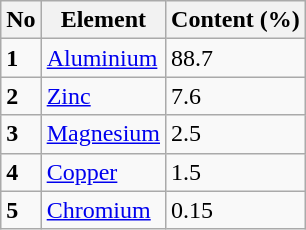<table class="wikitable">
<tr>
<th>No</th>
<th>Element</th>
<th>Content (%)</th>
</tr>
<tr>
<td><strong>1</strong></td>
<td><a href='#'>Aluminium</a></td>
<td>88.7</td>
</tr>
<tr>
<td><strong>2</strong></td>
<td><a href='#'>Zinc</a></td>
<td>7.6</td>
</tr>
<tr>
<td><strong>3</strong></td>
<td><a href='#'>Magnesium</a></td>
<td>2.5</td>
</tr>
<tr>
<td><strong>4</strong></td>
<td><a href='#'>Copper</a></td>
<td>1.5</td>
</tr>
<tr>
<td><strong>5</strong></td>
<td><a href='#'>Chromium</a></td>
<td>0.15</td>
</tr>
</table>
